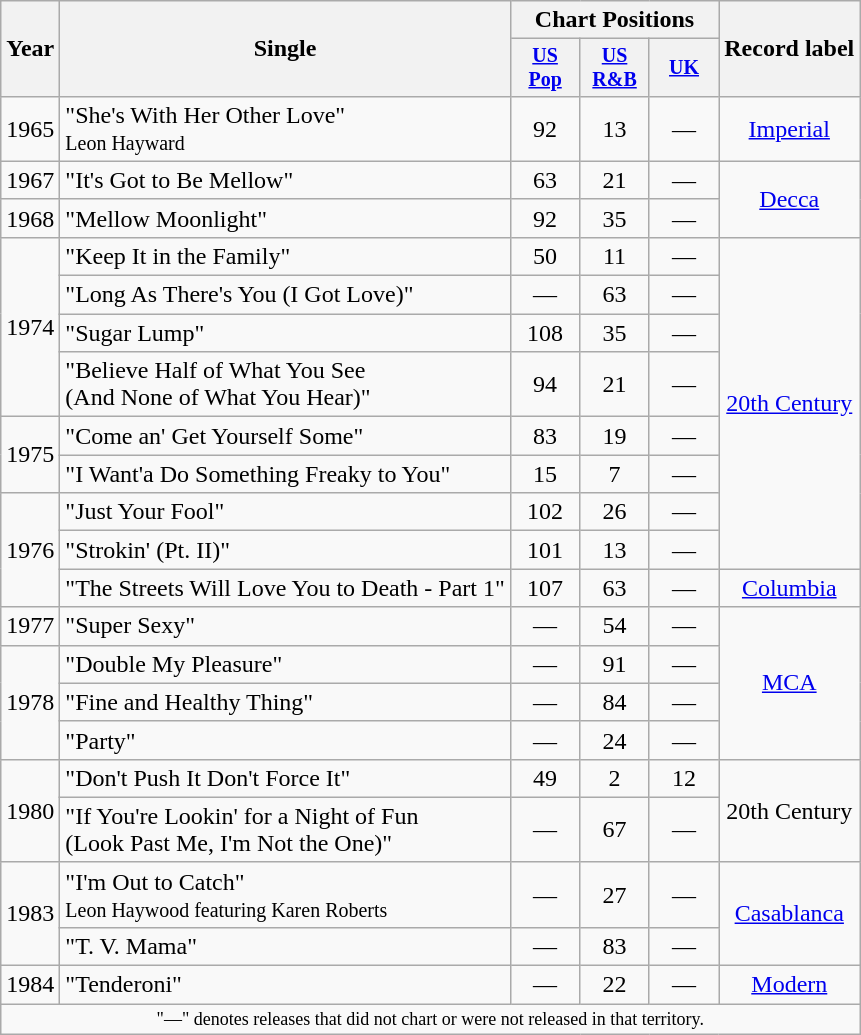<table class="wikitable" style="text-align:center;">
<tr>
<th rowspan="2">Year</th>
<th rowspan="2">Single</th>
<th colspan="3">Chart Positions</th>
<th rowspan="2">Record label</th>
</tr>
<tr style="font-size:smaller;">
<th width="40"><a href='#'>US Pop</a><br></th>
<th width="40"><a href='#'>US R&B</a><br></th>
<th width="40"><a href='#'>UK</a><br></th>
</tr>
<tr>
<td rowspan="1">1965</td>
<td align="left">"She's With Her Other Love"<br><small>Leon Hayward</small></td>
<td>92</td>
<td>13</td>
<td>—</td>
<td rowspan="1"><a href='#'>Imperial</a></td>
</tr>
<tr>
<td rowspan="1">1967</td>
<td align="left">"It's Got to Be Mellow"</td>
<td>63</td>
<td>21</td>
<td>—</td>
<td rowspan="2"><a href='#'>Decca</a></td>
</tr>
<tr>
<td rowspan="1">1968</td>
<td align="left">"Mellow Moonlight"</td>
<td>92</td>
<td>35</td>
<td>—</td>
</tr>
<tr>
<td rowspan="4">1974</td>
<td align="left">"Keep It in the Family"</td>
<td>50</td>
<td>11</td>
<td>—</td>
<td rowspan="8"><a href='#'>20th Century</a></td>
</tr>
<tr>
<td align="left">"Long As There's You (I Got Love)"</td>
<td>—</td>
<td>63</td>
<td>—</td>
</tr>
<tr>
<td align="left">"Sugar Lump"</td>
<td>108</td>
<td>35</td>
<td>—</td>
</tr>
<tr>
<td align="left">"Believe Half of What You See<br>(And None of What You Hear)"</td>
<td>94</td>
<td>21</td>
<td>—</td>
</tr>
<tr>
<td rowspan="2">1975</td>
<td align="left">"Come an' Get Yourself Some"</td>
<td>83</td>
<td>19</td>
<td>—</td>
</tr>
<tr>
<td align="left">"I Want'a Do Something Freaky to You"</td>
<td>15</td>
<td>7</td>
<td>—</td>
</tr>
<tr>
<td rowspan="3">1976</td>
<td align="left">"Just Your Fool"</td>
<td>102</td>
<td>26</td>
<td>—</td>
</tr>
<tr>
<td align="left">"Strokin' (Pt. II)"</td>
<td>101</td>
<td>13</td>
<td>—</td>
</tr>
<tr>
<td align="left">"The Streets Will Love You to Death - Part 1"</td>
<td>107</td>
<td>63</td>
<td>—</td>
<td rowspan="1"><a href='#'>Columbia</a></td>
</tr>
<tr>
<td rowspan="1">1977</td>
<td align="left">"Super Sexy"</td>
<td>—</td>
<td>54</td>
<td>—</td>
<td rowspan="4"><a href='#'>MCA</a></td>
</tr>
<tr>
<td rowspan="3">1978</td>
<td align="left">"Double My Pleasure"</td>
<td>—</td>
<td>91</td>
<td>—</td>
</tr>
<tr>
<td align="left">"Fine and Healthy Thing"</td>
<td>—</td>
<td>84</td>
<td>—</td>
</tr>
<tr>
<td align="left">"Party"</td>
<td>—</td>
<td>24</td>
<td>—</td>
</tr>
<tr>
<td rowspan="2">1980</td>
<td align="left">"Don't Push It Don't Force It"</td>
<td>49</td>
<td>2</td>
<td>12</td>
<td rowspan="2">20th Century</td>
</tr>
<tr>
<td align="left">"If You're Lookin' for a Night of Fun<br>(Look Past Me, I'm Not the One)"</td>
<td>—</td>
<td>67</td>
<td>—</td>
</tr>
<tr>
<td rowspan="2">1983</td>
<td align="left">"I'm Out to Catch"<br><small>Leon Haywood featuring Karen Roberts</small></td>
<td>—</td>
<td>27</td>
<td>—</td>
<td rowspan="2"><a href='#'>Casablanca</a></td>
</tr>
<tr>
<td align="left">"T. V. Mama"</td>
<td>—</td>
<td>83</td>
<td>—</td>
</tr>
<tr>
<td rowspan="1">1984</td>
<td align="left">"Tenderoni"</td>
<td>—</td>
<td>22</td>
<td>—</td>
<td rowspan="1"><a href='#'>Modern</a></td>
</tr>
<tr>
<td colspan="6" style="text-align:center; font-size:9pt;">"—" denotes releases that did not chart or were not released in that territory.</td>
</tr>
</table>
